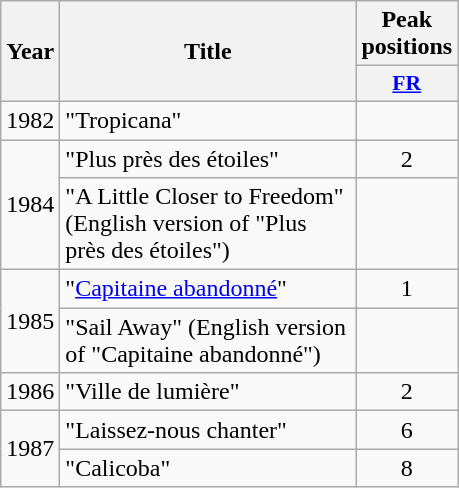<table class="wikitable">
<tr>
<th rowspan="2" style="text-align:center; width:10px;">Year</th>
<th rowspan="2" style="text-align:center; width:190px;">Title</th>
<th style="text-align:center; width:30px;">Peak positions</th>
</tr>
<tr>
<th scope="col" style="width:3em;font-size:90%;"><a href='#'>FR</a><br></th>
</tr>
<tr>
<td style="text-align:center;">1982</td>
<td>"Tropicana"</td>
<td style="text-align:center;"></td>
</tr>
<tr>
<td style="text-align:center;" rowspan="2">1984</td>
<td>"Plus près des étoiles"</td>
<td style="text-align:center;">2</td>
</tr>
<tr>
<td>"A Little Closer to Freedom" (English version of "Plus près des étoiles")</td>
<td style="text-align:center;"></td>
</tr>
<tr>
<td style="text-align:center;" rowspan="2">1985</td>
<td>"<a href='#'>Capitaine abandonné</a>"</td>
<td style="text-align:center;">1</td>
</tr>
<tr>
<td>"Sail Away" (English version of "Capitaine abandonné")</td>
<td style="text-align:center;"></td>
</tr>
<tr>
<td style="text-align:center;">1986</td>
<td>"Ville de lumière"</td>
<td style="text-align:center;">2</td>
</tr>
<tr>
<td style="text-align:center;" rowspan="2">1987</td>
<td>"Laissez-nous chanter"</td>
<td style="text-align:center;">6</td>
</tr>
<tr>
<td>"Calicoba"</td>
<td style="text-align:center;">8</td>
</tr>
</table>
